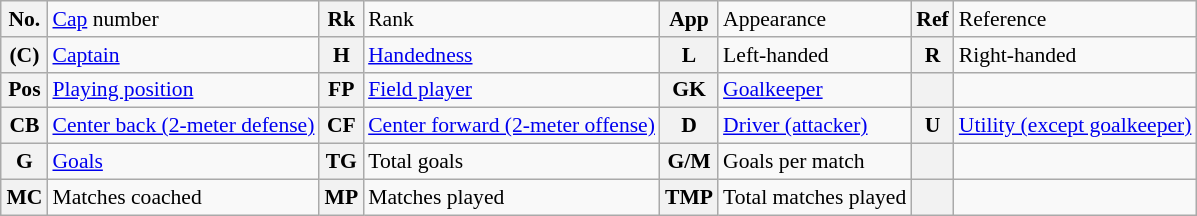<table class="wikitable" style="text-align: left; font-size: 90%; margin-left: 1em;">
<tr>
<th>No.</th>
<td><a href='#'>Cap</a> number</td>
<th>Rk</th>
<td>Rank</td>
<th>App</th>
<td>Appearance</td>
<th>Ref</th>
<td>Reference</td>
</tr>
<tr>
<th>(C)</th>
<td><a href='#'>Captain</a></td>
<th>H</th>
<td><a href='#'>Handedness</a></td>
<th>L</th>
<td>Left-handed</td>
<th>R</th>
<td>Right-handed</td>
</tr>
<tr>
<th>Pos</th>
<td><a href='#'>Playing position</a></td>
<th>FP</th>
<td><a href='#'>Field player</a></td>
<th>GK</th>
<td><a href='#'>Goalkeeper</a></td>
<th></th>
<td></td>
</tr>
<tr>
<th>CB</th>
<td><a href='#'>Center back (2-meter defense)</a></td>
<th>CF</th>
<td><a href='#'>Center forward (2-meter offense)</a></td>
<th>D</th>
<td><a href='#'>Driver (attacker)</a></td>
<th>U</th>
<td><a href='#'>Utility (except goalkeeper)</a></td>
</tr>
<tr>
<th>G</th>
<td><a href='#'>Goals</a></td>
<th>TG</th>
<td>Total goals</td>
<th>G/M</th>
<td>Goals per match</td>
<th></th>
<td></td>
</tr>
<tr>
<th>MC</th>
<td>Matches coached</td>
<th>MP</th>
<td>Matches played</td>
<th>TMP</th>
<td>Total matches played</td>
<th></th>
<td></td>
</tr>
</table>
